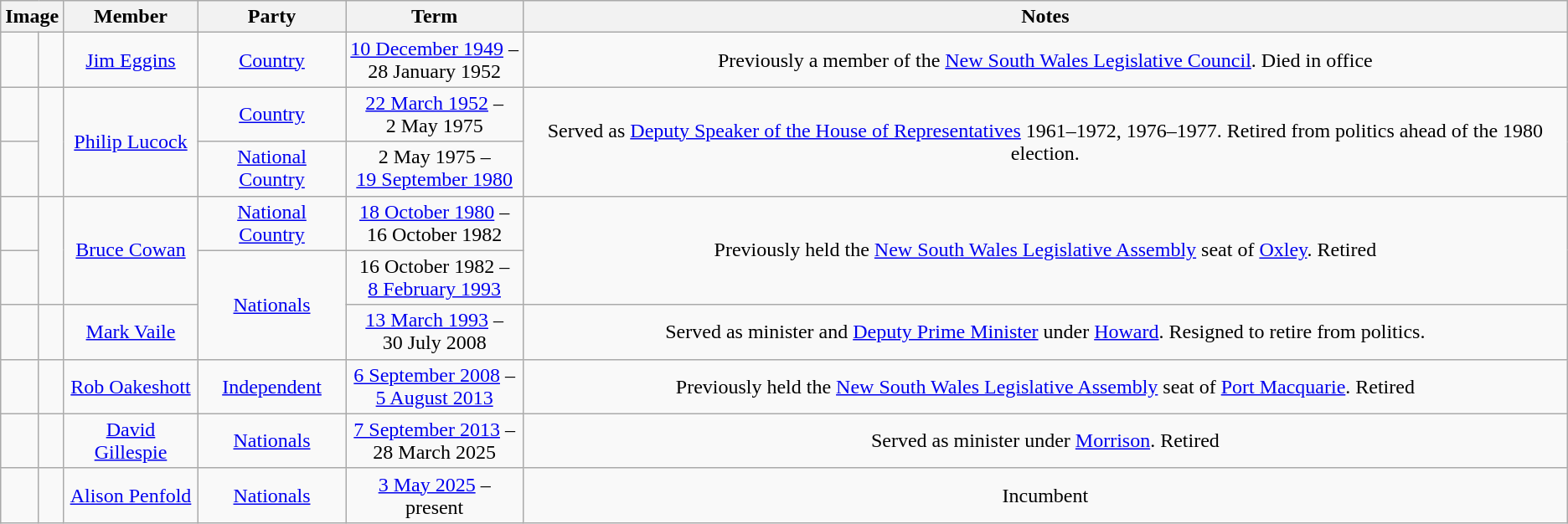<table class=wikitable style="text-align:center">
<tr>
<th colspan=2>Image</th>
<th>Member</th>
<th>Party</th>
<th>Term</th>
<th>Notes</th>
</tr>
<tr>
<td> </td>
<td></td>
<td><a href='#'>Jim Eggins</a><br></td>
<td><a href='#'>Country</a></td>
<td nowrap><a href='#'>10 December 1949</a> –<br>28 January 1952</td>
<td>Previously a member of the <a href='#'>New South Wales Legislative Council</a>. Died in office</td>
</tr>
<tr>
<td> </td>
<td rowspan=2></td>
<td rowspan=2><a href='#'>Philip Lucock</a><br></td>
<td><a href='#'>Country</a></td>
<td nowrap><a href='#'>22 March 1952</a> –<br>2 May 1975</td>
<td rowspan=2>Served as <a href='#'>Deputy Speaker of the House of Representatives</a> 1961–1972, 1976–1977. Retired from politics ahead of the 1980 election.</td>
</tr>
<tr>
<td> </td>
<td><a href='#'>National Country</a></td>
<td nowrap>2 May 1975 –<br><a href='#'>19 September 1980</a></td>
</tr>
<tr>
<td> </td>
<td rowspan=2></td>
<td rowspan=2><a href='#'>Bruce Cowan</a><br></td>
<td><a href='#'>National Country</a></td>
<td nowrap><a href='#'>18 October 1980</a> –<br>16 October 1982</td>
<td rowspan=2>Previously held the <a href='#'>New South Wales Legislative Assembly</a> seat of <a href='#'>Oxley</a>. Retired</td>
</tr>
<tr>
<td> </td>
<td rowspan="2"><a href='#'>Nationals</a></td>
<td nowrap>16 October 1982 –<br><a href='#'>8 February 1993</a></td>
</tr>
<tr>
<td> </td>
<td></td>
<td><a href='#'>Mark Vaile</a><br></td>
<td nowrap><a href='#'>13 March 1993</a> –<br>30 July 2008</td>
<td>Served as minister and <a href='#'>Deputy Prime Minister</a> under <a href='#'>Howard</a>. Resigned to retire from politics.</td>
</tr>
<tr>
<td> </td>
<td></td>
<td><a href='#'>Rob Oakeshott</a><br></td>
<td><a href='#'>Independent</a></td>
<td nowrap><a href='#'>6 September 2008</a> –<br><a href='#'>5 August 2013</a></td>
<td>Previously held the <a href='#'>New South Wales Legislative Assembly</a> seat of <a href='#'>Port Macquarie</a>. Retired</td>
</tr>
<tr>
<td> </td>
<td></td>
<td><a href='#'>David Gillespie</a><br></td>
<td><a href='#'>Nationals</a></td>
<td nowrap><a href='#'>7 September 2013</a> –<br>28 March 2025</td>
<td>Served as minister under <a href='#'>Morrison</a>. Retired</td>
</tr>
<tr>
<td> </td>
<td></td>
<td><a href='#'>Alison Penfold</a></td>
<td><a href='#'>Nationals</a></td>
<td nowrap><a href='#'>3 May 2025</a> –<br>present</td>
<td>Incumbent</td>
</tr>
</table>
